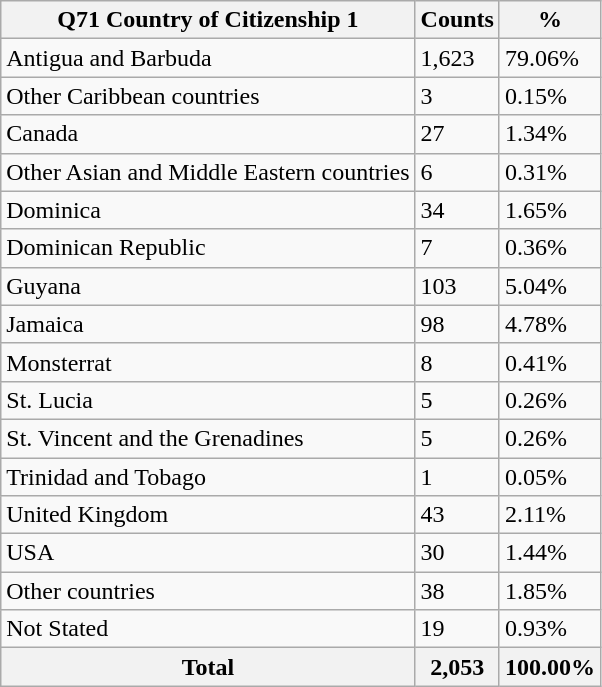<table class="wikitable sortable">
<tr>
<th>Q71 Country of Citizenship 1</th>
<th>Counts</th>
<th>%</th>
</tr>
<tr>
<td>Antigua and Barbuda</td>
<td>1,623</td>
<td>79.06%</td>
</tr>
<tr>
<td>Other Caribbean countries</td>
<td>3</td>
<td>0.15%</td>
</tr>
<tr>
<td>Canada</td>
<td>27</td>
<td>1.34%</td>
</tr>
<tr>
<td>Other Asian and Middle Eastern countries</td>
<td>6</td>
<td>0.31%</td>
</tr>
<tr>
<td>Dominica</td>
<td>34</td>
<td>1.65%</td>
</tr>
<tr>
<td>Dominican Republic</td>
<td>7</td>
<td>0.36%</td>
</tr>
<tr>
<td>Guyana</td>
<td>103</td>
<td>5.04%</td>
</tr>
<tr>
<td>Jamaica</td>
<td>98</td>
<td>4.78%</td>
</tr>
<tr>
<td>Monsterrat</td>
<td>8</td>
<td>0.41%</td>
</tr>
<tr>
<td>St. Lucia</td>
<td>5</td>
<td>0.26%</td>
</tr>
<tr>
<td>St. Vincent and the Grenadines</td>
<td>5</td>
<td>0.26%</td>
</tr>
<tr>
<td>Trinidad and Tobago</td>
<td>1</td>
<td>0.05%</td>
</tr>
<tr>
<td>United Kingdom</td>
<td>43</td>
<td>2.11%</td>
</tr>
<tr>
<td>USA</td>
<td>30</td>
<td>1.44%</td>
</tr>
<tr>
<td>Other countries</td>
<td>38</td>
<td>1.85%</td>
</tr>
<tr>
<td>Not Stated</td>
<td>19</td>
<td>0.93%</td>
</tr>
<tr>
<th>Total</th>
<th>2,053</th>
<th>100.00%</th>
</tr>
</table>
